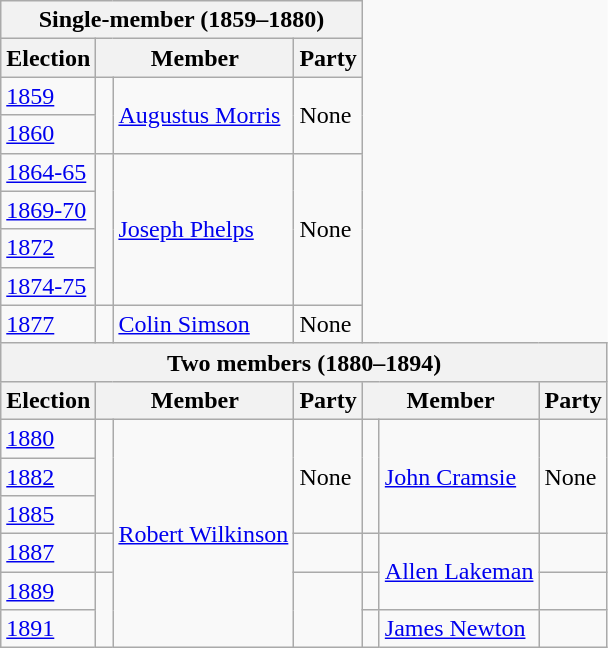<table class="wikitable" style='border-style: none none solid solid;'>
<tr>
<th colspan="4">Single-member (1859–1880)</th>
<td colspan="3" rowspan="9" style="border-style: none none none none;"> </td>
</tr>
<tr>
<th>Election</th>
<th scope=col colspan="2">Member</th>
<th scope=col>Party</th>
</tr>
<tr style="background: #f9f9f9">
<td><a href='#'>1859</a></td>
<td rowspan="2" > </td>
<td rowspan="2"><a href='#'>Augustus Morris</a></td>
<td rowspan="2">None</td>
</tr>
<tr style="background: #f9f9f9">
<td><a href='#'>1860</a></td>
</tr>
<tr style="background: #f9f9f9">
<td><a href='#'>1864-65</a></td>
<td rowspan="4" > </td>
<td rowspan="4"><a href='#'>Joseph Phelps</a></td>
<td rowspan="4">None</td>
</tr>
<tr style="background: #f9f9f9">
<td><a href='#'>1869-70</a></td>
</tr>
<tr style="background: #f9f9f9">
<td><a href='#'>1872</a></td>
</tr>
<tr style="background: #f9f9f9">
<td><a href='#'>1874-75</a></td>
</tr>
<tr style="background: #f9f9f9">
<td><a href='#'>1877</a></td>
<td> </td>
<td><a href='#'>Colin Simson</a></td>
<td>None</td>
</tr>
<tr>
<th colspan="7">Two members (1880–1894)</th>
</tr>
<tr>
<th>Election</th>
<th colspan="2" scope="col">Member</th>
<th scope="col">Party</th>
<th colspan="2" scope="col">Member</th>
<th scope="col">Party</th>
</tr>
<tr style="background: #f9f9f9">
<td><a href='#'>1880</a></td>
<td rowspan="3" > </td>
<td rowspan="6"><a href='#'>Robert Wilkinson</a></td>
<td rowspan="3">None</td>
<td rowspan="3" > </td>
<td rowspan="3"><a href='#'>John Cramsie</a></td>
<td rowspan="3">None</td>
</tr>
<tr style="background: #f9f9f9">
<td><a href='#'>1882</a></td>
</tr>
<tr style="background: #f9f9f9">
<td><a href='#'>1885</a></td>
</tr>
<tr style="background: #f9f9f9">
<td><a href='#'>1887</a></td>
<td> </td>
<td></td>
<td> </td>
<td rowspan="2"><a href='#'>Allen Lakeman</a></td>
<td></td>
</tr>
<tr style="background: #f9f9f9">
<td><a href='#'>1889</a></td>
<td rowspan="2" > </td>
<td rowspan="2"></td>
<td> </td>
<td></td>
</tr>
<tr style="background: #f9f9f9">
<td><a href='#'>1891</a></td>
<td> </td>
<td><a href='#'>James Newton</a></td>
<td></td>
</tr>
</table>
